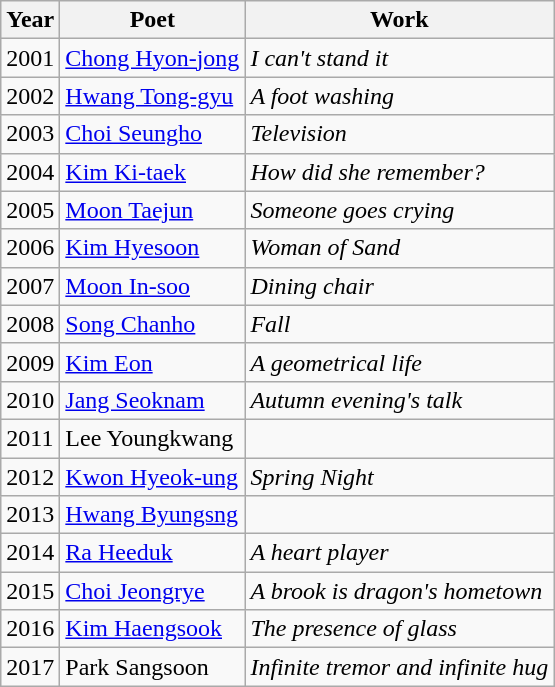<table class="wikitable">
<tr>
<th>Year</th>
<th>Poet</th>
<th>Work</th>
</tr>
<tr>
<td>2001</td>
<td><a href='#'>Chong Hyon-jong</a></td>
<td> <em>I can't stand it</em></td>
</tr>
<tr>
<td>2002</td>
<td><a href='#'>Hwang Tong-gyu</a></td>
<td> <em>A foot washing</em></td>
</tr>
<tr>
<td>2003</td>
<td><a href='#'>Choi Seungho</a></td>
<td> <em>Television</em></td>
</tr>
<tr>
<td>2004</td>
<td><a href='#'>Kim Ki-taek</a></td>
<td> <em>How did she remember?</em></td>
</tr>
<tr>
<td>2005</td>
<td><a href='#'>Moon Taejun</a></td>
<td> <em>Someone goes crying</em></td>
</tr>
<tr>
<td>2006</td>
<td><a href='#'>Kim Hyesoon</a></td>
<td> <em>Woman of Sand</em></td>
</tr>
<tr>
<td>2007</td>
<td><a href='#'>Moon In-soo</a></td>
<td> <em>Dining chair</em></td>
</tr>
<tr>
<td>2008</td>
<td><a href='#'>Song Chanho</a></td>
<td> <em>Fall</em></td>
</tr>
<tr>
<td>2009</td>
<td><a href='#'>Kim Eon</a></td>
<td> <em>A geometrical life</em></td>
</tr>
<tr>
<td>2010</td>
<td><a href='#'>Jang Seoknam</a></td>
<td> <em> Autumn evening's talk</em></td>
</tr>
<tr>
<td>2011</td>
<td>Lee Youngkwang</td>
<td></td>
</tr>
<tr>
<td>2012</td>
<td><a href='#'>Kwon Hyeok-ung</a></td>
<td> <em>Spring Night</em></td>
</tr>
<tr>
<td>2013</td>
<td><a href='#'>Hwang Byungsng</a></td>
<td></td>
</tr>
<tr>
<td>2014</td>
<td><a href='#'>Ra Heeduk</a></td>
<td> <em>A heart player</em></td>
</tr>
<tr>
<td>2015</td>
<td><a href='#'>Choi Jeongrye</a></td>
<td> <em>A brook is dragon's hometown</em></td>
</tr>
<tr>
<td>2016</td>
<td><a href='#'>Kim Haengsook</a></td>
<td> <em>The presence of glass</em></td>
</tr>
<tr>
<td>2017</td>
<td>Park Sangsoon</td>
<td> <em>Infinite tremor and infinite hug</em></td>
</tr>
</table>
